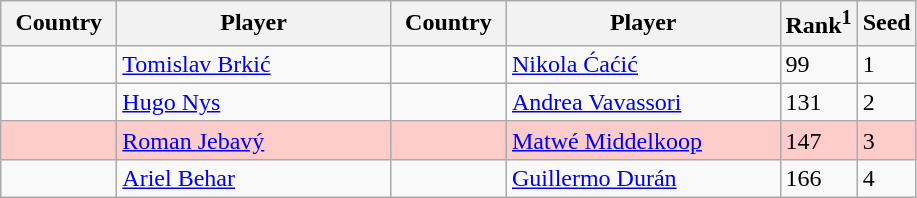<table class="sortable wikitable">
<tr>
<th width="70">Country</th>
<th width="175">Player</th>
<th width="70">Country</th>
<th width="175">Player</th>
<th>Rank<sup>1</sup></th>
<th>Seed</th>
</tr>
<tr>
<td></td>
<td><a href='#'>Tomislav Brkić</a></td>
<td></td>
<td><a href='#'>Nikola Ćaćić</a></td>
<td>99</td>
<td>1</td>
</tr>
<tr>
<td></td>
<td><a href='#'>Hugo Nys</a></td>
<td></td>
<td><a href='#'>Andrea Vavassori</a></td>
<td>131</td>
<td>2</td>
</tr>
<tr bgcolor=#fcc>
<td></td>
<td><a href='#'>Roman Jebavý</a></td>
<td></td>
<td><a href='#'>Matwé Middelkoop</a></td>
<td>147</td>
<td>3</td>
</tr>
<tr>
<td></td>
<td><a href='#'>Ariel Behar</a></td>
<td></td>
<td><a href='#'>Guillermo Durán</a></td>
<td>166</td>
<td>4</td>
</tr>
</table>
